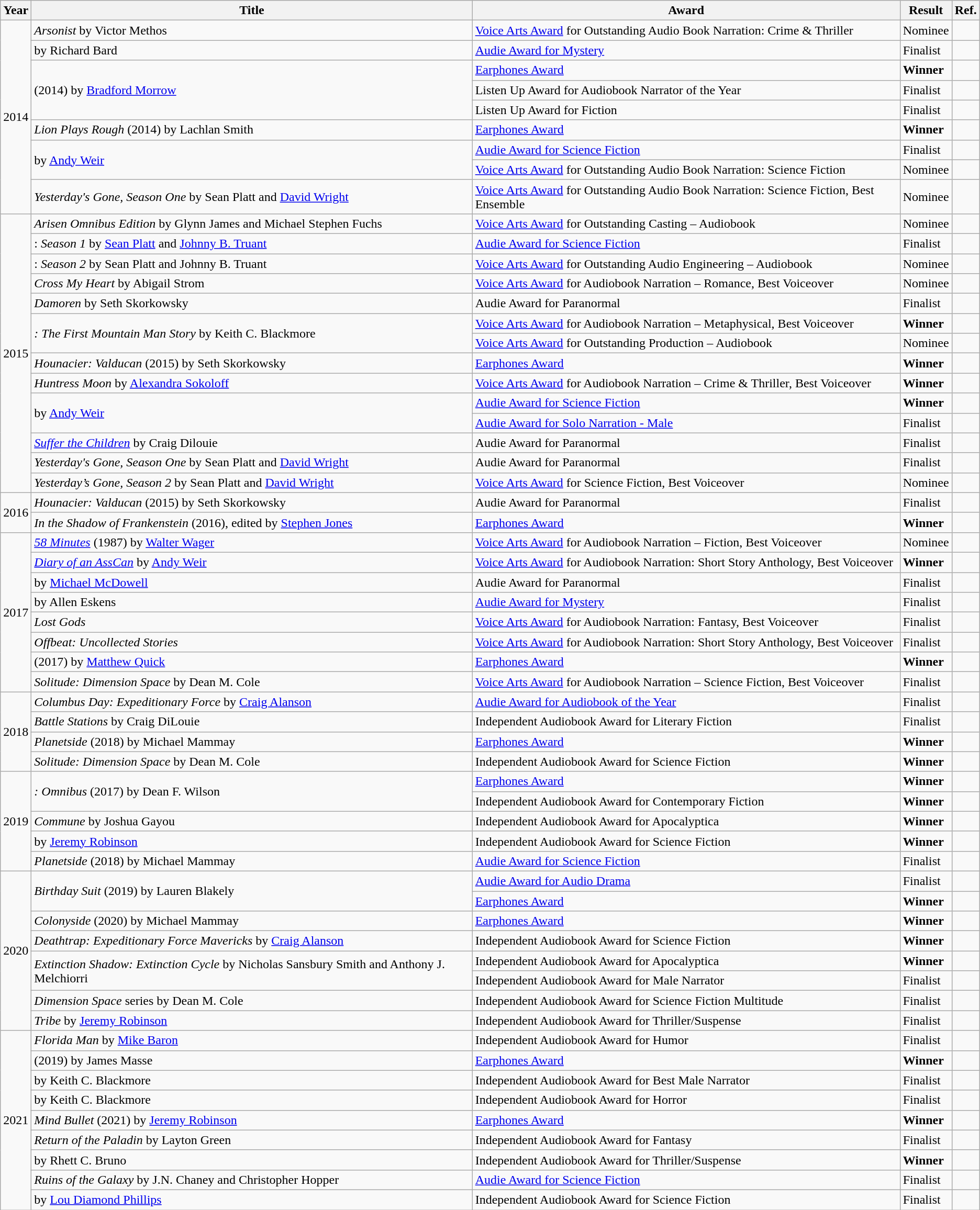<table class="wikitable sortable mw-collapsible">
<tr>
<th>Year</th>
<th>Title</th>
<th>Award</th>
<th>Result</th>
<th>Ref.</th>
</tr>
<tr>
<td rowspan="9">2014</td>
<td><em>Arsonist</em> by Victor Methos</td>
<td><a href='#'>Voice Arts Award</a> for Outstanding Audio Book Narration: Crime & Thriller</td>
<td>Nominee</td>
<td></td>
</tr>
<tr>
<td><em></em> by Richard Bard</td>
<td><a href='#'>Audie Award for Mystery</a></td>
<td>Finalist</td>
<td></td>
</tr>
<tr>
<td rowspan="3"><em></em> (2014) by <a href='#'>Bradford Morrow</a></td>
<td><a href='#'>Earphones Award</a></td>
<td><strong>Winner</strong></td>
<td></td>
</tr>
<tr>
<td>Listen Up Award for Audiobook Narrator of the Year</td>
<td>Finalist</td>
<td></td>
</tr>
<tr>
<td>Listen Up Award for Fiction</td>
<td>Finalist</td>
<td></td>
</tr>
<tr>
<td><em>Lion Plays Rough</em> (2014) by Lachlan Smith</td>
<td><a href='#'>Earphones Award</a></td>
<td><strong>Winner</strong></td>
<td></td>
</tr>
<tr>
<td rowspan="2"><em></em> by <a href='#'>Andy Weir</a></td>
<td><a href='#'>Audie Award for Science Fiction</a></td>
<td>Finalist</td>
<td></td>
</tr>
<tr>
<td><a href='#'>Voice Arts Award</a> for Outstanding Audio Book Narration: Science Fiction</td>
<td>Nominee</td>
<td></td>
</tr>
<tr>
<td><em>Yesterday's Gone, Season One</em> by Sean Platt and <a href='#'>David Wright</a></td>
<td><a href='#'>Voice Arts Award</a> for Outstanding Audio Book Narration: Science Fiction, Best Ensemble</td>
<td>Nominee</td>
<td></td>
</tr>
<tr>
<td rowspan="14">2015</td>
<td><em>Arisen Omnibus Edition</em> by Glynn James and Michael Stephen Fuchs</td>
<td><a href='#'>Voice Arts Award</a> for Outstanding Casting – Audiobook</td>
<td>Nominee</td>
<td></td>
</tr>
<tr>
<td><em></em>: <em>Season 1</em> by <a href='#'>Sean Platt</a> and <a href='#'>Johnny B. Truant</a></td>
<td><a href='#'>Audie Award for Science Fiction</a></td>
<td>Finalist</td>
<td></td>
</tr>
<tr>
<td><em></em>: <em>Season 2</em> by Sean Platt and Johnny B. Truant</td>
<td><a href='#'>Voice Arts Award</a> for Outstanding Audio Engineering – Audiobook</td>
<td>Nominee</td>
<td></td>
</tr>
<tr>
<td><em>Cross My Heart</em> by Abigail Strom</td>
<td><a href='#'>Voice Arts Award</a> for Audiobook Narration –  Romance, Best Voiceover</td>
<td>Nominee</td>
<td></td>
</tr>
<tr>
<td><em>Damoren</em> by Seth Skorkowsky</td>
<td>Audie Award for Paranormal</td>
<td>Finalist</td>
<td></td>
</tr>
<tr>
<td rowspan="2"><em>:  The First Mountain Man Story</em> by Keith C. Blackmore</td>
<td><a href='#'>Voice Arts Award</a> for Audiobook Narration – Metaphysical, Best Voiceover</td>
<td><strong>Winner</strong></td>
<td></td>
</tr>
<tr>
<td><a href='#'>Voice Arts Award</a> for Outstanding Production – Audiobook</td>
<td>Nominee</td>
<td></td>
</tr>
<tr>
<td><em>Hounacier: Valducan</em> (2015) by Seth Skorkowsky</td>
<td><a href='#'>Earphones Award</a></td>
<td><strong>Winner</strong></td>
<td></td>
</tr>
<tr>
<td><em>Huntress Moon</em> by <a href='#'>Alexandra Sokoloff</a></td>
<td><a href='#'>Voice Arts Award</a> for Audiobook Narration – Crime & Thriller, Best Voiceover</td>
<td><strong>Winner</strong></td>
<td></td>
</tr>
<tr>
<td rowspan="2"><em></em> by <a href='#'>Andy Weir</a></td>
<td><a href='#'>Audie Award for Science Fiction</a></td>
<td><strong>Winner</strong></td>
<td></td>
</tr>
<tr>
<td><a href='#'>Audie Award for Solo Narration - Male</a></td>
<td>Finalist</td>
<td></td>
</tr>
<tr>
<td><em><a href='#'>Suffer the Children</a></em> by Craig Dilouie</td>
<td>Audie Award for Paranormal</td>
<td>Finalist</td>
<td></td>
</tr>
<tr>
<td><em>Yesterday's Gone, Season One</em> by Sean Platt and <a href='#'>David Wright</a></td>
<td>Audie Award for Paranormal</td>
<td>Finalist</td>
<td></td>
</tr>
<tr>
<td><em>Yesterday’s Gone, Season 2</em> by Sean Platt and <a href='#'>David Wright</a></td>
<td><a href='#'>Voice Arts Award</a> for Science Fiction, Best Voiceover</td>
<td>Nominee</td>
<td></td>
</tr>
<tr>
<td rowspan="2">2016</td>
<td><em>Hounacier: Valducan</em> (2015) by Seth Skorkowsky</td>
<td>Audie Award for Paranormal</td>
<td>Finalist</td>
<td></td>
</tr>
<tr>
<td><em>In the Shadow of Frankenstein</em> (2016), edited by <a href='#'>Stephen Jones</a></td>
<td><a href='#'>Earphones Award</a></td>
<td><strong>Winner</strong></td>
<td></td>
</tr>
<tr>
<td rowspan="8">2017</td>
<td><em><a href='#'>58 Minutes</a></em> (1987)   by <a href='#'>Walter Wager</a></td>
<td><a href='#'>Voice Arts Award</a> for Audiobook Narration – Fiction, Best Voiceover</td>
<td>Nominee</td>
<td></td>
</tr>
<tr>
<td><em><a href='#'>Diary of an AssCan</a></em> by <a href='#'>Andy Weir</a></td>
<td><a href='#'>Voice Arts Award</a> for Audiobook Narration: Short Story Anthology, Best Voiceover</td>
<td><strong>Winner</strong></td>
<td></td>
</tr>
<tr>
<td><em></em> by <a href='#'>Michael McDowell</a></td>
<td>Audie Award for Paranormal</td>
<td>Finalist</td>
<td></td>
</tr>
<tr>
<td><em></em> by Allen Eskens</td>
<td><a href='#'>Audie Award for Mystery</a></td>
<td>Finalist</td>
<td></td>
</tr>
<tr>
<td><em>Lost Gods</em></td>
<td><a href='#'>Voice Arts Award</a> for Audiobook Narration: Fantasy, Best Voiceover</td>
<td>Finalist</td>
<td></td>
</tr>
<tr>
<td><em>Offbeat: Uncollected Stories</em></td>
<td><a href='#'>Voice Arts Award</a> for Audiobook Narration: Short Story Anthology, Best Voiceover</td>
<td>Finalist</td>
<td></td>
</tr>
<tr>
<td><em></em> (2017) by <a href='#'>Matthew Quick</a></td>
<td><a href='#'>Earphones Award</a></td>
<td><strong>Winner</strong></td>
<td></td>
</tr>
<tr>
<td><em>Solitude: Dimension Space</em> by Dean M. Cole</td>
<td><a href='#'>Voice Arts Award</a> for Audiobook Narration – Science Fiction, Best Voiceover</td>
<td>Finalist</td>
<td></td>
</tr>
<tr>
<td rowspan="4">2018</td>
<td><em>Columbus Day: Expeditionary Force</em> by <a href='#'>Craig Alanson</a></td>
<td><a href='#'>Audie Award for Audiobook of the Year</a></td>
<td>Finalist</td>
<td></td>
</tr>
<tr>
<td><em>Battle Stations</em> by Craig DiLouie</td>
<td>Independent Audiobook Award for Literary Fiction</td>
<td>Finalist</td>
<td></td>
</tr>
<tr>
<td><em>Planetside</em> (2018) by Michael Mammay</td>
<td><a href='#'>Earphones Award</a></td>
<td><strong>Winner</strong></td>
<td></td>
</tr>
<tr>
<td><em>Solitude: Dimension Space</em> by Dean M. Cole</td>
<td>Independent Audiobook Award for Science Fiction</td>
<td><strong>Winner</strong></td>
<td></td>
</tr>
<tr>
<td rowspan="5">2019</td>
<td rowspan="2"><em>: Omnibus</em> (2017) by Dean F. Wilson</td>
<td><a href='#'>Earphones Award</a></td>
<td><strong>Winner</strong></td>
<td></td>
</tr>
<tr>
<td>Independent Audiobook Award for Contemporary Fiction</td>
<td><strong>Winner</strong></td>
<td></td>
</tr>
<tr>
<td><em>Commune</em> by Joshua Gayou</td>
<td>Independent Audiobook Award for Apocalyptica</td>
<td><strong>Winner</strong></td>
<td></td>
</tr>
<tr>
<td><em></em> by <a href='#'>Jeremy Robinson</a></td>
<td>Independent Audiobook Award for Science Fiction</td>
<td><strong>Winner</strong></td>
<td></td>
</tr>
<tr>
<td><em>Planetside</em> (2018) by Michael Mammay</td>
<td><a href='#'>Audie Award for Science Fiction</a></td>
<td>Finalist</td>
<td></td>
</tr>
<tr>
<td rowspan="8">2020</td>
<td rowspan="2"><em>Birthday Suit</em> (2019) by Lauren Blakely</td>
<td><a href='#'>Audie Award for Audio Drama</a></td>
<td>Finalist</td>
<td></td>
</tr>
<tr>
<td><a href='#'>Earphones Award</a></td>
<td><strong>Winner</strong></td>
<td></td>
</tr>
<tr>
<td><em>Colonyside</em> (2020) by Michael Mammay</td>
<td><a href='#'>Earphones Award</a></td>
<td><strong>Winner</strong></td>
<td></td>
</tr>
<tr>
<td><em>Deathtrap: Expeditionary Force Mavericks</em> by <a href='#'>Craig Alanson</a></td>
<td>Independent Audiobook Award for Science Fiction</td>
<td><strong>Winner</strong></td>
<td></td>
</tr>
<tr>
<td rowspan="2"><em>Extinction Shadow: Extinction Cycle</em> by Nicholas Sansbury Smith and Anthony J. Melchiorri</td>
<td>Independent Audiobook Award for Apocalyptica</td>
<td><strong>Winner</strong></td>
<td></td>
</tr>
<tr>
<td>Independent Audiobook Award for Male Narrator</td>
<td>Finalist</td>
<td></td>
</tr>
<tr>
<td><em>Dimension Space</em> series by Dean M. Cole</td>
<td>Independent Audiobook Award for Science Fiction Multitude</td>
<td>Finalist</td>
<td></td>
</tr>
<tr>
<td><em>Tribe</em> by <a href='#'>Jeremy Robinson</a></td>
<td>Independent Audiobook Award for Thriller/Suspense</td>
<td>Finalist</td>
<td></td>
</tr>
<tr>
<td rowspan="9">2021</td>
<td><em>Florida Man</em> by <a href='#'>Mike Baron</a></td>
<td>Independent Audiobook Award for Humor</td>
<td>Finalist</td>
<td></td>
</tr>
<tr>
<td><em></em> (2019) by James Masse</td>
<td><a href='#'>Earphones Award</a></td>
<td><strong>Winner</strong></td>
<td></td>
</tr>
<tr>
<td><em></em> by Keith C. Blackmore</td>
<td>Independent Audiobook Award for Best Male Narrator</td>
<td>Finalist</td>
<td></td>
</tr>
<tr>
<td><em></em> by Keith C. Blackmore</td>
<td>Independent Audiobook Award for Horror</td>
<td>Finalist</td>
<td></td>
</tr>
<tr>
<td><em>Mind Bullet</em> (2021) by <a href='#'>Jeremy Robinson</a></td>
<td><a href='#'>Earphones Award</a></td>
<td><strong>Winner</strong></td>
<td></td>
</tr>
<tr>
<td><em>Return of the Paladin</em> by Layton Green</td>
<td>Independent Audiobook Award for Fantasy</td>
<td>Finalist</td>
<td></td>
</tr>
<tr>
<td><em></em> by Rhett C. Bruno</td>
<td>Independent Audiobook Award for Thriller/Suspense</td>
<td><strong>Winner</strong></td>
<td></td>
</tr>
<tr>
<td><em>Ruins of the Galaxy</em> by J.N. Chaney and Christopher Hopper</td>
<td><a href='#'>Audie Award for Science Fiction</a></td>
<td>Finalist</td>
<td></td>
</tr>
<tr>
<td><em></em> by <a href='#'>Lou Diamond Phillips</a></td>
<td>Independent Audiobook Award for Science Fiction</td>
<td>Finalist</td>
<td></td>
</tr>
</table>
